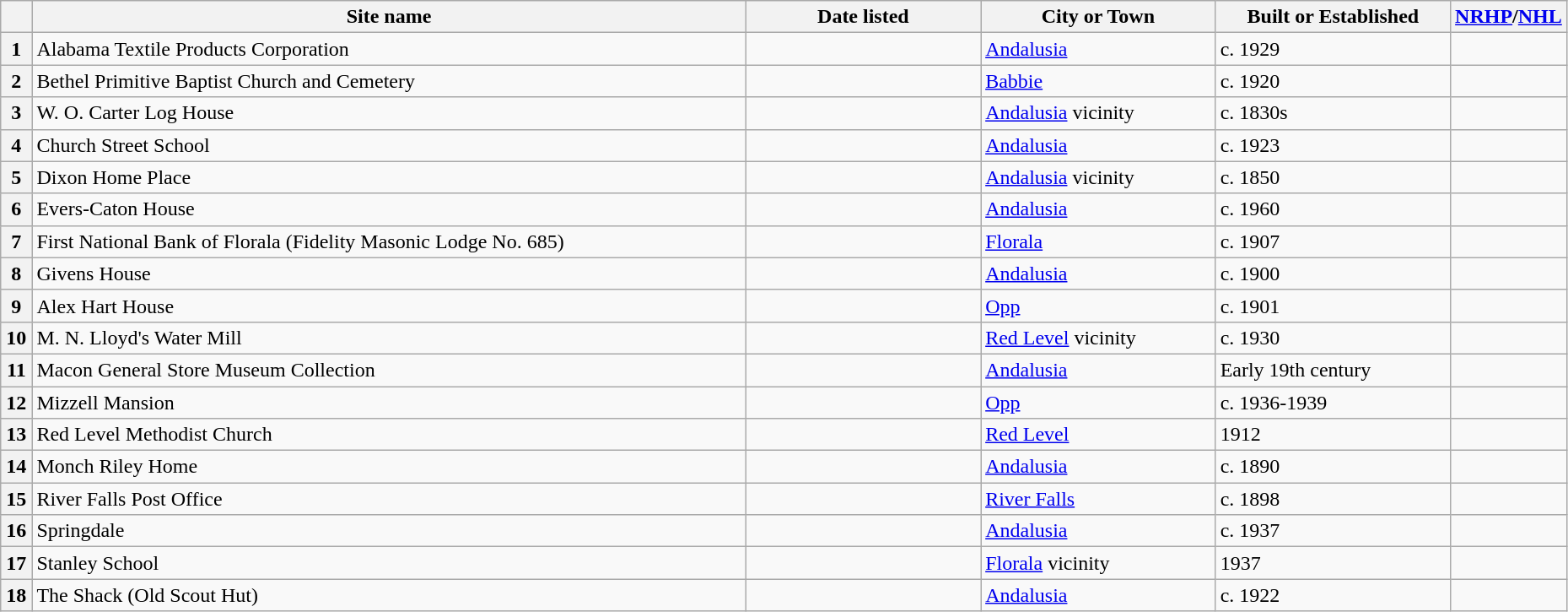<table class="wikitable" style="width:98%">
<tr>
<th width = 2% ></th>
<th><strong>Site name</strong></th>
<th width = 15% ><strong>Date listed</strong></th>
<th width = 15% ><strong>City or Town</strong></th>
<th width = 15% ><strong>Built or Established</strong></th>
<th width = 5%  ><strong><a href='#'>NRHP</a>/<a href='#'>NHL</a></strong></th>
</tr>
<tr ->
<th>1</th>
<td>Alabama Textile Products Corporation</td>
<td></td>
<td><a href='#'>Andalusia</a></td>
<td>c. 1929</td>
<td></td>
</tr>
<tr ->
<th>2</th>
<td>Bethel Primitive Baptist Church and Cemetery</td>
<td></td>
<td><a href='#'>Babbie</a></td>
<td>c. 1920</td>
<td></td>
</tr>
<tr ->
<th>3</th>
<td>W. O. Carter Log House</td>
<td></td>
<td><a href='#'>Andalusia</a> vicinity</td>
<td>c. 1830s</td>
<td></td>
</tr>
<tr ->
<th>4</th>
<td>Church Street School</td>
<td></td>
<td><a href='#'>Andalusia</a></td>
<td>c. 1923</td>
<td></td>
</tr>
<tr ->
<th>5</th>
<td>Dixon Home Place</td>
<td></td>
<td><a href='#'>Andalusia</a> vicinity</td>
<td>c. 1850</td>
<td></td>
</tr>
<tr>
<th>6</th>
<td>Evers-Caton House</td>
<td></td>
<td><a href='#'>Andalusia</a></td>
<td>c. 1960</td>
<td></td>
</tr>
<tr ->
<th>7</th>
<td>First National Bank of Florala (Fidelity Masonic Lodge No. 685)</td>
<td></td>
<td><a href='#'>Florala</a></td>
<td>c. 1907</td>
<td></td>
</tr>
<tr ->
<th>8</th>
<td>Givens House</td>
<td></td>
<td><a href='#'>Andalusia</a></td>
<td>c. 1900</td>
<td></td>
</tr>
<tr ->
<th>9</th>
<td>Alex Hart House</td>
<td></td>
<td><a href='#'>Opp</a></td>
<td>c. 1901</td>
<td></td>
</tr>
<tr ->
<th>10</th>
<td>M. N. Lloyd's Water Mill</td>
<td></td>
<td><a href='#'>Red Level</a> vicinity</td>
<td>c. 1930</td>
<td></td>
</tr>
<tr ->
<th>11</th>
<td>Macon General Store Museum Collection</td>
<td></td>
<td><a href='#'>Andalusia</a></td>
<td>Early 19th century</td>
<td></td>
</tr>
<tr ->
<th>12</th>
<td>Mizzell Mansion</td>
<td></td>
<td><a href='#'>Opp</a></td>
<td>c. 1936-1939</td>
<td></td>
</tr>
<tr ->
<th>13</th>
<td>Red Level Methodist Church</td>
<td></td>
<td><a href='#'>Red Level</a></td>
<td>1912</td>
<td></td>
</tr>
<tr ->
<th>14</th>
<td>Monch Riley Home</td>
<td></td>
<td><a href='#'>Andalusia</a></td>
<td>c. 1890</td>
<td></td>
</tr>
<tr ->
<th>15</th>
<td>River Falls Post Office</td>
<td></td>
<td><a href='#'>River Falls</a></td>
<td>c. 1898</td>
<td></td>
</tr>
<tr ->
<th>16</th>
<td>Springdale</td>
<td></td>
<td><a href='#'>Andalusia</a></td>
<td>c. 1937</td>
<td></td>
</tr>
<tr ->
<th>17</th>
<td>Stanley School</td>
<td></td>
<td><a href='#'>Florala</a> vicinity</td>
<td>1937</td>
<td></td>
</tr>
<tr>
<th>18</th>
<td>The Shack (Old Scout Hut)</td>
<td></td>
<td><a href='#'>Andalusia</a></td>
<td>c. 1922</td>
<td></td>
</tr>
</table>
